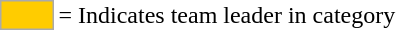<table>
<tr>
<td style="background-color:#FFCC00; border:1px solid #aaaaaa; width:2em;"></td>
<td>= Indicates team leader in category</td>
</tr>
</table>
